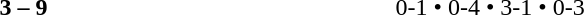<table>
<tr>
<th width=200></th>
<th width=80></th>
<th width=200></th>
<th width=220></th>
</tr>
<tr>
<td align=right></td>
<td align=center><strong>3 – 9</strong></td>
<td><strong></strong></td>
<td>0-1 • 0-4 • 3-1 • 0-3</td>
</tr>
</table>
